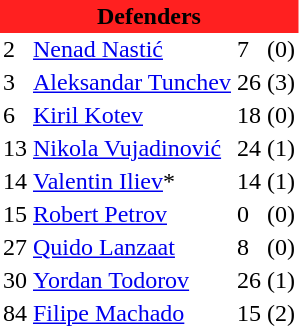<table class="toccolours" border="0" cellpadding="2" cellspacing="0" align="left" style="margin:0.5em;">
<tr>
<th colspan="4" align="center" bgcolor="#FF2020"><span>Defenders</span></th>
</tr>
<tr>
<td>2</td>
<td> <a href='#'>Nenad Nastić</a></td>
<td>7</td>
<td>(0)</td>
</tr>
<tr>
<td>3</td>
<td> <a href='#'>Aleksandar Tunchev</a></td>
<td>26</td>
<td>(3)</td>
</tr>
<tr>
<td>6</td>
<td> <a href='#'>Kiril Kotev</a></td>
<td>18</td>
<td>(0)</td>
</tr>
<tr>
<td>13</td>
<td> <a href='#'>Nikola Vujadinović</a></td>
<td>24</td>
<td>(1)</td>
</tr>
<tr>
<td>14</td>
<td> <a href='#'>Valentin Iliev</a>*</td>
<td>14</td>
<td>(1)</td>
</tr>
<tr>
<td>15</td>
<td> <a href='#'>Robert Petrov</a></td>
<td>0</td>
<td>(0)</td>
</tr>
<tr>
<td>27</td>
<td> <a href='#'>Quido Lanzaat</a></td>
<td>8</td>
<td>(0)</td>
</tr>
<tr>
<td>30</td>
<td> <a href='#'>Yordan Todorov</a></td>
<td>26</td>
<td>(1)</td>
</tr>
<tr>
<td>84</td>
<td> <a href='#'>Filipe Machado</a></td>
<td>15</td>
<td>(2)</td>
</tr>
<tr>
</tr>
</table>
